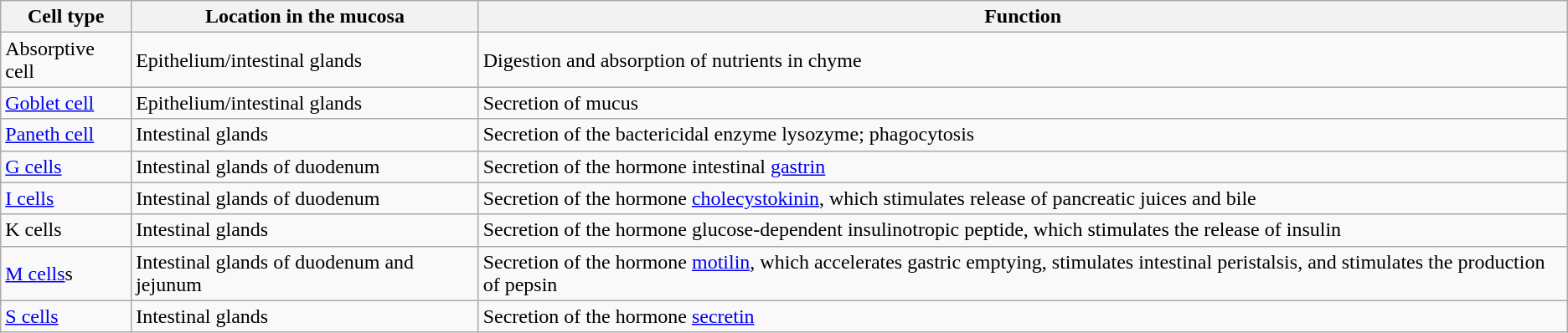<table class="wikitable">
<tr>
<th>Cell type</th>
<th>Location in the mucosa</th>
<th>Function</th>
</tr>
<tr>
<td>Absorptive cell</td>
<td>Epithelium/intestinal glands</td>
<td>Digestion and absorption of nutrients in chyme</td>
</tr>
<tr>
<td><a href='#'>Goblet cell</a></td>
<td>Epithelium/intestinal glands</td>
<td>Secretion of mucus</td>
</tr>
<tr>
<td><a href='#'>Paneth cell</a></td>
<td>Intestinal glands</td>
<td>Secretion of the bactericidal enzyme lysozyme; phagocytosis</td>
</tr>
<tr>
<td><a href='#'>G cells</a></td>
<td>Intestinal glands of duodenum</td>
<td>Secretion of the hormone intestinal <a href='#'>gastrin</a></td>
</tr>
<tr>
<td><a href='#'>I cells</a></td>
<td>Intestinal glands of duodenum</td>
<td>Secretion of the hormone <a href='#'>cholecystokinin</a>, which stimulates release of pancreatic juices and bile</td>
</tr>
<tr>
<td>K cells</td>
<td>Intestinal glands</td>
<td>Secretion of the hormone glucose-dependent insulinotropic peptide, which stimulates the release of insulin</td>
</tr>
<tr>
<td><a href='#'>M cells</a>s</td>
<td>Intestinal glands of duodenum and jejunum</td>
<td>Secretion of the hormone <a href='#'>motilin</a>, which accelerates gastric emptying, stimulates intestinal peristalsis, and stimulates the production of pepsin</td>
</tr>
<tr>
<td><a href='#'>S cells</a></td>
<td>Intestinal glands</td>
<td>Secretion of the hormone <a href='#'>secretin</a></td>
</tr>
</table>
